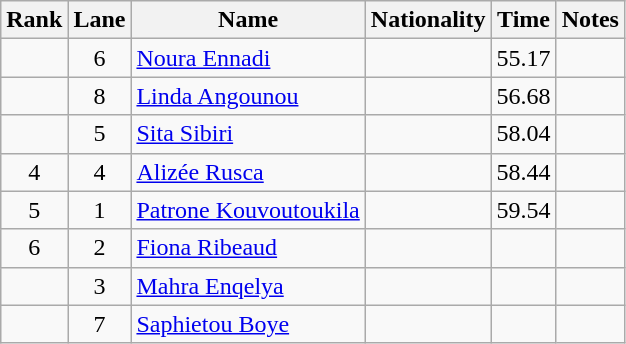<table class="wikitable sortable" style="text-align:center">
<tr>
<th>Rank</th>
<th>Lane</th>
<th>Name</th>
<th>Nationality</th>
<th>Time</th>
<th>Notes</th>
</tr>
<tr>
<td></td>
<td>6</td>
<td align=left><a href='#'>Noura Ennadi</a></td>
<td align=left></td>
<td>55.17</td>
<td></td>
</tr>
<tr>
<td></td>
<td>8</td>
<td align=left><a href='#'>Linda Angounou</a></td>
<td align=left></td>
<td>56.68</td>
<td></td>
</tr>
<tr>
<td></td>
<td>5</td>
<td align=left><a href='#'>Sita Sibiri</a></td>
<td align=left></td>
<td>58.04</td>
<td></td>
</tr>
<tr>
<td>4</td>
<td>4</td>
<td align=left><a href='#'>Alizée Rusca</a></td>
<td align=left></td>
<td>58.44</td>
<td></td>
</tr>
<tr>
<td>5</td>
<td>1</td>
<td align=left><a href='#'>Patrone Kouvoutoukila</a></td>
<td align=left></td>
<td>59.54</td>
<td></td>
</tr>
<tr>
<td>6</td>
<td>2</td>
<td align=left><a href='#'>Fiona Ribeaud</a></td>
<td align=left></td>
<td></td>
<td></td>
</tr>
<tr>
<td></td>
<td>3</td>
<td align=left><a href='#'>Mahra Enqelya</a></td>
<td align=left></td>
<td></td>
<td></td>
</tr>
<tr>
<td></td>
<td>7</td>
<td align=left><a href='#'>Saphietou Boye</a></td>
<td align=left></td>
<td></td>
<td></td>
</tr>
</table>
